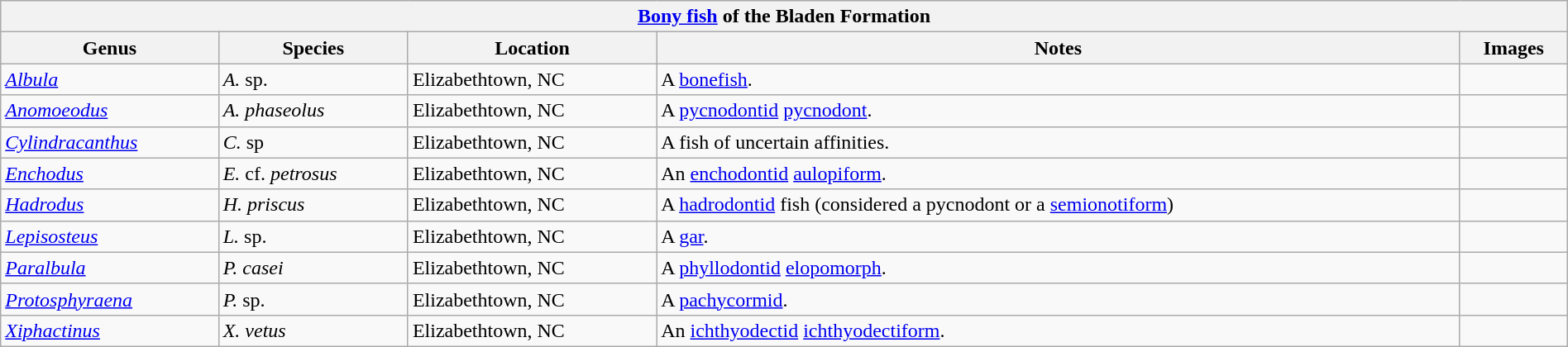<table class="wikitable" width="100%" align="center">
<tr>
<th colspan="6" align="center"><strong><a href='#'>Bony fish</a> of the Bladen Formation</strong></th>
</tr>
<tr>
<th>Genus</th>
<th>Species</th>
<th>Location</th>
<th>Notes</th>
<th>Images</th>
</tr>
<tr>
<td><em><a href='#'>Albula</a></em></td>
<td><em>A.</em> sp.</td>
<td>Elizabethtown, NC</td>
<td>A <a href='#'>bonefish</a>.</td>
<td></td>
</tr>
<tr>
<td><em><a href='#'>Anomoeodus</a></em></td>
<td><em>A. phaseolus</em></td>
<td>Elizabethtown, NC</td>
<td>A <a href='#'>pycnodontid</a> <a href='#'>pycnodont</a>.</td>
<td></td>
</tr>
<tr>
<td><em><a href='#'>Cylindracanthus</a></em></td>
<td><em>C.</em> sp</td>
<td>Elizabethtown, NC</td>
<td>A fish of uncertain affinities.</td>
<td></td>
</tr>
<tr>
<td><em><a href='#'>Enchodus</a></em></td>
<td><em>E.</em> cf. <em>petrosus</em></td>
<td>Elizabethtown, NC</td>
<td>An <a href='#'>enchodontid</a> <a href='#'>aulopiform</a>.</td>
<td></td>
</tr>
<tr>
<td><em><a href='#'>Hadrodus</a></em></td>
<td><em>H. priscus</em></td>
<td>Elizabethtown, NC</td>
<td>A <a href='#'>hadrodontid</a> fish (considered a pycnodont or a <a href='#'>semionotiform</a>)</td>
<td></td>
</tr>
<tr>
<td><em><a href='#'>Lepisosteus</a></em></td>
<td><em>L.</em> sp.</td>
<td>Elizabethtown, NC</td>
<td>A <a href='#'>gar</a>.</td>
<td></td>
</tr>
<tr>
<td><em><a href='#'>Paralbula</a></em></td>
<td><em>P. casei</em></td>
<td>Elizabethtown, NC</td>
<td>A <a href='#'>phyllodontid</a> <a href='#'>elopomorph</a>.</td>
<td></td>
</tr>
<tr>
<td><em><a href='#'>Protosphyraena</a></em></td>
<td><em>P.</em> sp.</td>
<td>Elizabethtown, NC</td>
<td>A <a href='#'>pachycormid</a>.</td>
<td></td>
</tr>
<tr>
<td><em><a href='#'>Xiphactinus</a></em></td>
<td><em>X. vetus</em></td>
<td>Elizabethtown, NC</td>
<td>An <a href='#'>ichthyodectid</a> <a href='#'>ichthyodectiform</a>.</td>
<td></td>
</tr>
</table>
